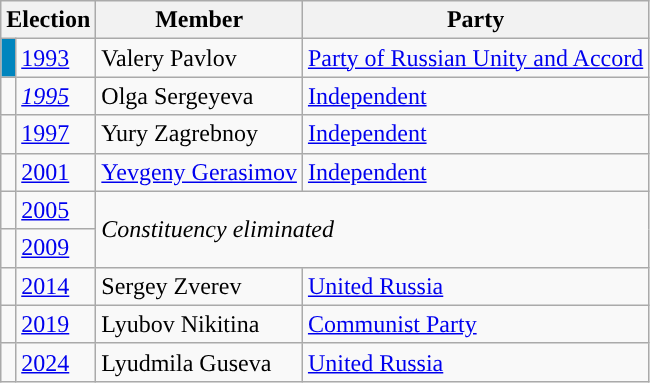<table class="wikitable">
<tr>
<th colspan="2">Election</th>
<th>Member</th>
<th>Party</th>
</tr>
<tr>
<td style="background-color:#0085BE"></td>
<td><a href='#'>1993</a></td>
<td>Valery Pavlov</td>
<td><a href='#'>Party of Russian Unity and Accord</a></td>
</tr>
<tr>
<td style="background-color:"></td>
<td><em><a href='#'>1995</a></em></td>
<td>Olga Sergeyeva</td>
<td><a href='#'>Independent</a></td>
</tr>
<tr>
<td style="background-color:"></td>
<td><a href='#'>1997</a></td>
<td>Yury Zagrebnoy</td>
<td><a href='#'>Independent</a></td>
</tr>
<tr>
<td style="background-color:"></td>
<td><a href='#'>2001</a></td>
<td><a href='#'>Yevgeny Gerasimov</a></td>
<td><a href='#'>Independent</a></td>
</tr>
<tr>
<td style="background-color:"></td>
<td><a href='#'>2005</a></td>
<td colspan=2 rowspan=2><em>Constituency eliminated</em></td>
</tr>
<tr>
<td style="background-color:"></td>
<td><a href='#'>2009</a></td>
</tr>
<tr>
<td style="background-color:"></td>
<td><a href='#'>2014</a></td>
<td>Sergey Zverev</td>
<td><a href='#'>United Russia</a></td>
</tr>
<tr>
<td style="background-color:"></td>
<td><a href='#'>2019</a></td>
<td>Lyubov Nikitina</td>
<td><a href='#'>Communist Party</a></td>
</tr>
<tr>
<td style="background-color:"></td>
<td><a href='#'>2024</a></td>
<td>Lyudmila Guseva</td>
<td><a href='#'>United Russia</a></td>
</tr>
</table>
